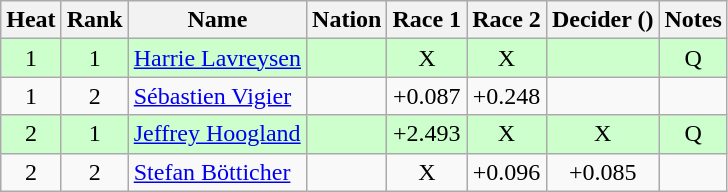<table class="wikitable sortable" style="text-align:center">
<tr>
<th>Heat</th>
<th>Rank</th>
<th>Name</th>
<th>Nation</th>
<th>Race 1</th>
<th>Race 2</th>
<th>Decider ()</th>
<th>Notes</th>
</tr>
<tr bgcolor=ccffcc>
<td>1</td>
<td>1</td>
<td align=left><a href='#'>Harrie Lavreysen</a></td>
<td align=left></td>
<td>X</td>
<td>X</td>
<td></td>
<td>Q</td>
</tr>
<tr>
<td>1</td>
<td>2</td>
<td align=left><a href='#'>Sébastien Vigier</a></td>
<td align=left></td>
<td>+0.087</td>
<td>+0.248</td>
<td></td>
<td></td>
</tr>
<tr bgcolor=ccffcc>
<td>2</td>
<td>1</td>
<td align=left><a href='#'>Jeffrey Hoogland</a></td>
<td align=left></td>
<td>+2.493</td>
<td>X</td>
<td>X</td>
<td>Q</td>
</tr>
<tr>
<td>2</td>
<td>2</td>
<td align=left><a href='#'>Stefan Bötticher</a></td>
<td align=left></td>
<td>X</td>
<td>+0.096</td>
<td>+0.085</td>
<td></td>
</tr>
</table>
